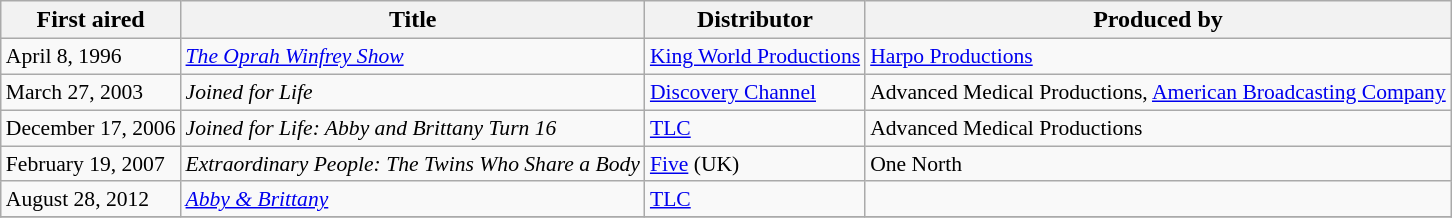<table class="wikitable">
<tr>
<th style="text-align:center;">First aired</th>
<th style="text-align:center;">Title</th>
<th style="text-align:center;">Distributor</th>
<th style="text-align:center;">Produced by</th>
</tr>
<tr style="vertical-align:top; font-size:90%;">
<td>April 8, 1996</td>
<td><em><a href='#'>The Oprah Winfrey Show</a></em></td>
<td><a href='#'>King World Productions</a></td>
<td><a href='#'>Harpo Productions</a></td>
</tr>
<tr style="vertical-align:top; font-size:90%;">
<td>March 27, 2003</td>
<td><em>Joined for Life</em></td>
<td><a href='#'>Discovery Channel</a></td>
<td>Advanced Medical Productions, <a href='#'>American Broadcasting Company</a></td>
</tr>
<tr style="vertical-align:top; font-size:90%;">
<td>December 17, 2006</td>
<td><em>Joined for Life: Abby and Brittany Turn 16</em></td>
<td><a href='#'>TLC</a></td>
<td>Advanced Medical Productions</td>
</tr>
<tr>
<td style="vertical-align:top; font-size:90%;">February 19, 2007</td>
<td style="vertical-align:top; font-size:90%;"><em>Extraordinary People: The Twins Who Share a Body</em></td>
<td style="vertical-align:top; font-size:90%;"><a href='#'>Five</a> (UK)</td>
<td style="vertical-align:top; font-size:90%;">One North</td>
</tr>
<tr>
<td style="vertical-align:top; font-size:90%;">August 28, 2012</td>
<td style="vertical-align:top; font-size:90%;"><em><a href='#'>Abby & Brittany</a></em></td>
<td style="vertical-align:top; font-size:90%;"><a href='#'>TLC</a></td>
<td style="vertical-align:top; font-size:90%;"></td>
</tr>
<tr>
</tr>
</table>
